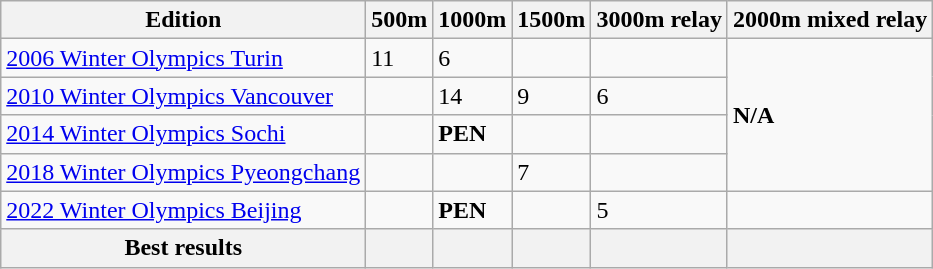<table class="wikitable">
<tr>
<th>Edition</th>
<th>500m</th>
<th>1000m</th>
<th>1500m</th>
<th>3000m relay</th>
<th>2000m mixed relay</th>
</tr>
<tr>
<td><a href='#'>2006 Winter Olympics Turin</a></td>
<td>11</td>
<td>6</td>
<td></td>
<td></td>
<td rowspan="4"><strong>N/A</strong></td>
</tr>
<tr>
<td><a href='#'>2010 Winter Olympics Vancouver</a></td>
<td></td>
<td>14</td>
<td>9</td>
<td>6</td>
</tr>
<tr>
<td><a href='#'>2014 Winter Olympics Sochi</a></td>
<td></td>
<td><strong>PEN</strong></td>
<td></td>
<td></td>
</tr>
<tr>
<td><a href='#'>2018 Winter Olympics Pyeongchang</a></td>
<td></td>
<td></td>
<td>7</td>
<td></td>
</tr>
<tr>
<td><a href='#'>2022 Winter Olympics Beijing</a></td>
<td></td>
<td><strong>PEN</strong></td>
<td></td>
<td>5</td>
<td></td>
</tr>
<tr>
<th><strong>Best results</strong></th>
<th></th>
<th></th>
<th></th>
<th></th>
<th></th>
</tr>
</table>
